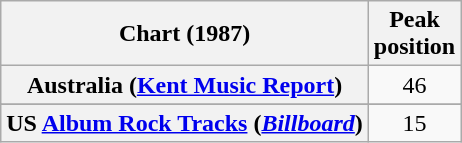<table class="wikitable sortable plainrowheaders">
<tr>
<th>Chart (1987)</th>
<th>Peak<br>position</th>
</tr>
<tr>
<th scope="row">Australia (<a href='#'>Kent Music Report</a>)</th>
<td align="center">46</td>
</tr>
<tr>
</tr>
<tr>
</tr>
<tr>
</tr>
<tr>
</tr>
<tr>
</tr>
<tr>
<th scope="row">US <a href='#'>Album Rock Tracks</a> (<em><a href='#'>Billboard</a></em>)</th>
<td align="center">15</td>
</tr>
</table>
